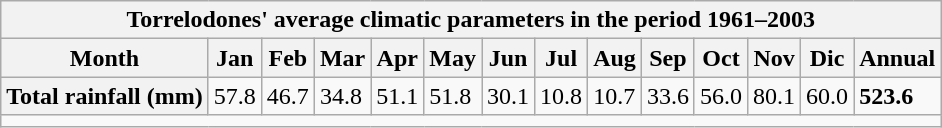<table class="wikitable collapsible">
<tr>
<th colspan="14">Torrelodones' average climatic parameters in the period 1961–2003</th>
</tr>
<tr>
<th>Month</th>
<th>Jan</th>
<th>Feb</th>
<th>Mar</th>
<th>Apr</th>
<th>May</th>
<th>Jun</th>
<th>Jul</th>
<th>Aug</th>
<th>Sep</th>
<th>Oct</th>
<th>Nov</th>
<th>Dic</th>
<th>Annual</th>
</tr>
<tr>
<th>Total rainfall (mm)</th>
<td>57.8</td>
<td>46.7</td>
<td>34.8</td>
<td>51.1</td>
<td>51.8</td>
<td>30.1</td>
<td>10.8</td>
<td>10.7</td>
<td>33.6</td>
<td>56.0</td>
<td>80.1</td>
<td>60.0</td>
<td><strong>523.6</strong></td>
</tr>
<tr>
<td colspan="14"></td>
</tr>
</table>
